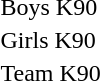<table>
<tr>
<td>Boys K90</td>
<td></td>
<td></td>
<td></td>
</tr>
<tr>
<td>Girls K90</td>
<td></td>
<td></td>
<td></td>
</tr>
<tr>
<td>Team K90</td>
<td></td>
<td></td>
<td></td>
</tr>
</table>
